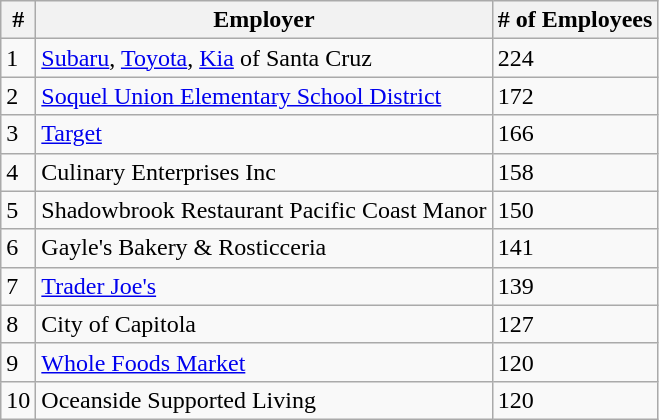<table class="wikitable" border="1">
<tr>
<th>#</th>
<th>Employer</th>
<th># of Employees</th>
</tr>
<tr>
<td>1</td>
<td><a href='#'>Subaru</a>, <a href='#'>Toyota</a>, <a href='#'>Kia</a> of Santa Cruz</td>
<td>224</td>
</tr>
<tr>
<td>2</td>
<td><a href='#'>Soquel Union Elementary School District</a></td>
<td>172</td>
</tr>
<tr>
<td>3</td>
<td><a href='#'>Target</a></td>
<td>166</td>
</tr>
<tr>
<td>4</td>
<td>Culinary Enterprises Inc</td>
<td>158</td>
</tr>
<tr>
<td>5</td>
<td>Shadowbrook Restaurant Pacific Coast Manor</td>
<td>150</td>
</tr>
<tr>
<td>6</td>
<td>Gayle's Bakery & Rosticceria</td>
<td>141</td>
</tr>
<tr>
<td>7</td>
<td><a href='#'>Trader Joe's</a></td>
<td>139</td>
</tr>
<tr>
<td>8</td>
<td>City of Capitola</td>
<td>127</td>
</tr>
<tr>
<td>9</td>
<td><a href='#'>Whole Foods Market</a></td>
<td>120</td>
</tr>
<tr>
<td>10</td>
<td>Oceanside Supported Living</td>
<td>120</td>
</tr>
</table>
